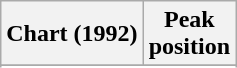<table class="wikitable plainrowheaders sortable" style="text-align:center;">
<tr>
<th scope="col">Chart (1992)</th>
<th scope="col">Peak<br>position</th>
</tr>
<tr>
</tr>
<tr>
</tr>
</table>
